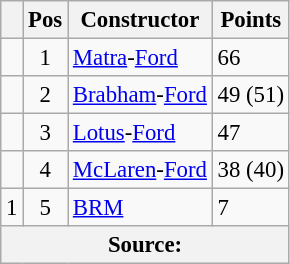<table class="wikitable" style="font-size: 95%;">
<tr>
<th></th>
<th>Pos</th>
<th>Constructor</th>
<th>Points</th>
</tr>
<tr>
<td align="left"></td>
<td style="text-align:center;">1</td>
<td> <a href='#'>Matra</a>-<a href='#'>Ford</a></td>
<td style="text-align:left;">66</td>
</tr>
<tr>
<td align="left"></td>
<td style="text-align:center;">2</td>
<td> <a href='#'>Brabham</a>-<a href='#'>Ford</a></td>
<td style="text-align:left;">49 (51)</td>
</tr>
<tr>
<td align="left"></td>
<td style="text-align:center;">3</td>
<td> <a href='#'>Lotus</a>-<a href='#'>Ford</a></td>
<td style="text-align:left;">47</td>
</tr>
<tr>
<td align="left"></td>
<td style="text-align:center;">4</td>
<td> <a href='#'>McLaren</a>-<a href='#'>Ford</a></td>
<td style="text-align:left;">38 (40)</td>
</tr>
<tr>
<td align="left"> 1</td>
<td style="text-align:center;">5</td>
<td> <a href='#'>BRM</a></td>
<td style="text-align:left;">7</td>
</tr>
<tr>
<th colspan=4>Source: </th>
</tr>
</table>
